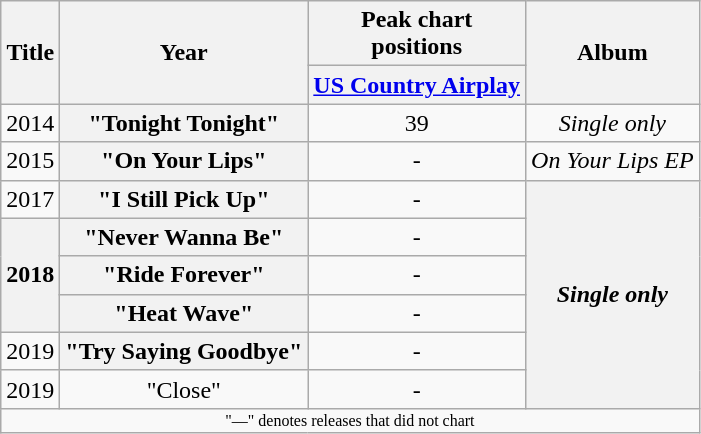<table class="wikitable plainrowheaders" style="text-align: center">
<tr>
<th scope="col" rowspan="2">Title</th>
<th scope="col" rowspan="2">Year</th>
<th scope="col">Peak chart<br>positions</th>
<th scope="col" rowspan="2">Album</th>
</tr>
<tr>
<th scope="col"><a href='#'>US Country Airplay</a></th>
</tr>
<tr>
<td>2014</td>
<th scope="row">"Tonight Tonight"</th>
<td>39</td>
<td><em>Single only</em></td>
</tr>
<tr>
<td>2015</td>
<th scope="row">"On Your Lips"</th>
<td>-</td>
<td><em>On Your Lips EP</em></td>
</tr>
<tr>
<td>2017</td>
<th scope="row">"I Still Pick Up"</th>
<td>-</td>
<th rowspan="6"><em>Single only</em></th>
</tr>
<tr>
<th rowspan="3">2018</th>
<th scope="row">"Never Wanna Be"</th>
<td>-</td>
</tr>
<tr>
<th scope="row">"Ride Forever"</th>
<td>-</td>
</tr>
<tr>
<th scope="row">"Heat Wave"</th>
<td>-</td>
</tr>
<tr>
<td>2019</td>
<th scope="row">"Try Saying Goodbye"</th>
<td>-</td>
</tr>
<tr>
<td>2019</td>
<td scope="row">"Close"</td>
<td>-</td>
</tr>
<tr>
<td colspan="4" style="font-size:8pt">"—" denotes releases that did not chart</td>
</tr>
</table>
